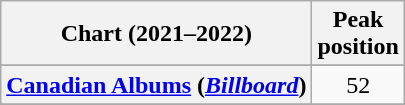<table class="wikitable sortable plainrowheaders" style="text-align:center">
<tr>
<th scope="col">Chart (2021–2022)</th>
<th scope="col">Peak<br>position</th>
</tr>
<tr>
</tr>
<tr>
</tr>
<tr>
<th scope="row"><a href='#'>Canadian Albums</a> (<em><a href='#'>Billboard</a></em>)</th>
<td>52</td>
</tr>
<tr>
</tr>
<tr>
</tr>
</table>
